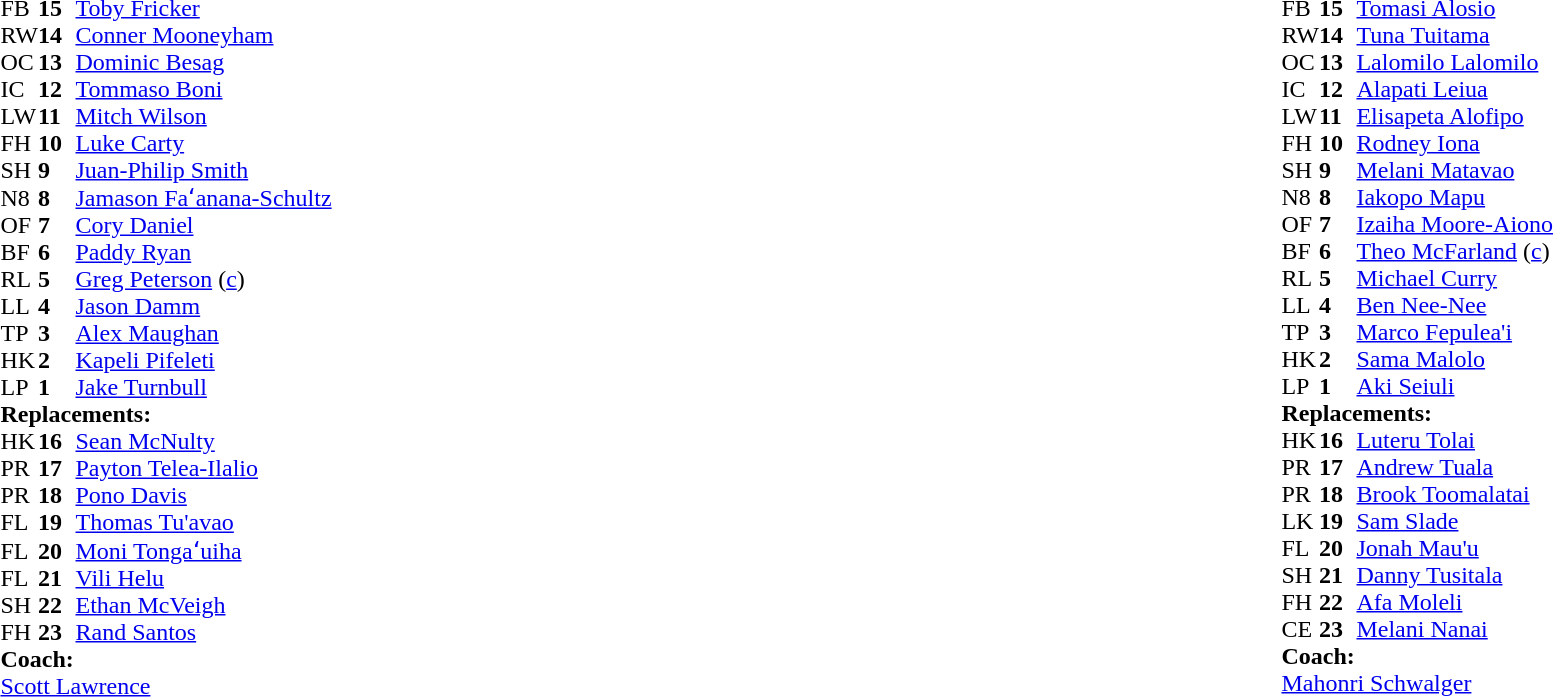<table style="width:100%">
<tr>
<td style="vertical-align:top;width:50%"><br><table cellspacing="0" cellpadding="0">
<tr>
<th width="25"></th>
<th width="25"></th>
</tr>
<tr>
<td>FB</td>
<td><strong>15</strong></td>
<td><a href='#'>Toby Fricker</a></td>
</tr>
<tr>
<td>RW</td>
<td><strong>14</strong></td>
<td><a href='#'>Conner Mooneyham</a></td>
</tr>
<tr>
<td>OC</td>
<td><strong>13</strong></td>
<td><a href='#'>Dominic Besag</a></td>
</tr>
<tr>
<td>IC</td>
<td><strong>12</strong></td>
<td><a href='#'>Tommaso Boni</a></td>
</tr>
<tr>
<td>LW</td>
<td><strong>11</strong></td>
<td><a href='#'>Mitch Wilson</a></td>
<td></td>
<td></td>
</tr>
<tr>
<td>FH</td>
<td><strong>10</strong></td>
<td><a href='#'>Luke Carty</a></td>
</tr>
<tr>
<td>SH</td>
<td><strong>9</strong></td>
<td><a href='#'>Juan-Philip Smith</a></td>
<td></td>
<td></td>
</tr>
<tr>
<td>N8</td>
<td><strong>8</strong></td>
<td><a href='#'>Jamason Faʻanana-Schultz</a></td>
<td></td>
<td></td>
</tr>
<tr>
<td>OF</td>
<td><strong>7</strong></td>
<td><a href='#'>Cory Daniel</a></td>
<td></td>
<td></td>
</tr>
<tr>
<td>BF</td>
<td><strong>6</strong></td>
<td><a href='#'>Paddy Ryan</a></td>
</tr>
<tr>
<td>RL</td>
<td><strong>5</strong></td>
<td><a href='#'>Greg Peterson</a> (<a href='#'>c</a>)</td>
</tr>
<tr>
<td>LL</td>
<td><strong>4</strong></td>
<td><a href='#'>Jason Damm</a></td>
<td></td>
<td></td>
</tr>
<tr>
<td>TP</td>
<td><strong>3</strong></td>
<td><a href='#'>Alex Maughan</a></td>
<td></td>
<td></td>
</tr>
<tr>
<td>HK</td>
<td><strong>2</strong></td>
<td><a href='#'>Kapeli Pifeleti</a></td>
<td></td>
<td></td>
</tr>
<tr>
<td>LP</td>
<td><strong>1</strong></td>
<td><a href='#'>Jake Turnbull</a></td>
<td></td>
<td></td>
</tr>
<tr>
<td colspan=3><strong>Replacements:</strong></td>
</tr>
<tr>
<td>HK</td>
<td><strong>16</strong></td>
<td><a href='#'>Sean McNulty</a></td>
<td></td>
<td></td>
</tr>
<tr>
<td>PR</td>
<td><strong>17</strong></td>
<td><a href='#'>Payton Telea-Ilalio</a></td>
<td></td>
<td></td>
<td></td>
</tr>
<tr>
<td>PR</td>
<td><strong>18</strong></td>
<td><a href='#'>Pono Davis</a></td>
<td></td>
<td></td>
</tr>
<tr>
<td>FL</td>
<td><strong>19</strong></td>
<td><a href='#'>Thomas Tu'avao</a></td>
<td></td>
<td></td>
</tr>
<tr>
<td>FL</td>
<td><strong>20</strong></td>
<td><a href='#'>Moni Tongaʻuiha</a></td>
<td></td>
<td></td>
</tr>
<tr>
<td>FL</td>
<td><strong>21</strong></td>
<td><a href='#'>Vili Helu</a></td>
<td></td>
<td></td>
</tr>
<tr>
<td>SH</td>
<td><strong>22</strong></td>
<td><a href='#'>Ethan McVeigh</a></td>
</tr>
<tr>
<td>FH</td>
<td><strong>23</strong></td>
<td><a href='#'>Rand Santos</a></td>
<td></td>
<td></td>
</tr>
<tr>
<td colspan=3><strong>Coach:</strong></td>
</tr>
<tr>
<td colspan="4"> <a href='#'>Scott Lawrence</a></td>
</tr>
<tr>
</tr>
</table>
</td>
<td style="vertical-align:top;width:50%"><br><table cellspacing="0" cellpadding="0" align="center">
<tr>
<th width="25"></th>
<th width="25"></th>
</tr>
<tr>
<td>FB</td>
<td><strong>15</strong></td>
<td><a href='#'>Tomasi Alosio</a></td>
</tr>
<tr>
<td>RW</td>
<td><strong>14</strong></td>
<td><a href='#'>Tuna Tuitama</a></td>
</tr>
<tr>
<td>OC</td>
<td><strong>13</strong></td>
<td><a href='#'>Lalomilo Lalomilo</a></td>
<td></td>
<td></td>
</tr>
<tr>
<td>IC</td>
<td><strong>12</strong></td>
<td><a href='#'>Alapati Leiua</a></td>
<td></td>
<td></td>
</tr>
<tr>
<td>LW</td>
<td><strong>11</strong></td>
<td><a href='#'>Elisapeta Alofipo</a></td>
</tr>
<tr>
<td>FH</td>
<td><strong>10</strong></td>
<td><a href='#'>Rodney Iona</a></td>
</tr>
<tr>
<td>SH</td>
<td><strong>9</strong></td>
<td><a href='#'>Melani Matavao</a></td>
<td></td>
<td></td>
</tr>
<tr>
<td>N8</td>
<td><strong>8</strong></td>
<td><a href='#'>Iakopo Mapu</a></td>
</tr>
<tr>
<td>OF</td>
<td><strong>7</strong></td>
<td><a href='#'>Izaiha Moore-Aiono</a></td>
<td></td>
<td></td>
</tr>
<tr>
<td>BF</td>
<td><strong>6</strong></td>
<td><a href='#'>Theo McFarland</a> (<a href='#'>c</a>)</td>
</tr>
<tr>
<td>RL</td>
<td><strong>5</strong></td>
<td><a href='#'>Michael Curry</a></td>
<td></td>
<td></td>
</tr>
<tr>
<td>LL</td>
<td><strong>4</strong></td>
<td><a href='#'>Ben Nee-Nee</a></td>
</tr>
<tr>
<td>TP</td>
<td><strong>3</strong></td>
<td><a href='#'>Marco Fepulea'i</a></td>
<td></td>
<td></td>
</tr>
<tr>
<td>HK</td>
<td><strong>2</strong></td>
<td><a href='#'>Sama Malolo</a></td>
<td></td>
<td></td>
</tr>
<tr>
<td>LP</td>
<td><strong>1</strong></td>
<td><a href='#'>Aki Seiuli</a></td>
<td></td>
<td></td>
</tr>
<tr>
<td colspan="3"><strong>Replacements:</strong></td>
</tr>
<tr>
<td>HK</td>
<td><strong>16</strong></td>
<td><a href='#'>Luteru Tolai</a></td>
<td></td>
<td></td>
</tr>
<tr>
<td>PR</td>
<td><strong>17</strong></td>
<td><a href='#'>Andrew Tuala</a></td>
<td></td>
<td></td>
</tr>
<tr>
<td>PR</td>
<td><strong>18</strong></td>
<td><a href='#'>Brook Toomalatai</a></td>
<td></td>
<td></td>
</tr>
<tr>
<td>LK</td>
<td><strong>19</strong></td>
<td><a href='#'>Sam Slade</a></td>
<td></td>
<td></td>
</tr>
<tr>
<td>FL</td>
<td><strong>20</strong></td>
<td><a href='#'>Jonah Mau'u</a></td>
<td></td>
<td></td>
</tr>
<tr>
<td>SH</td>
<td><strong>21</strong></td>
<td><a href='#'>Danny Tusitala</a></td>
<td></td>
<td></td>
</tr>
<tr>
<td>FH</td>
<td><strong>22</strong></td>
<td><a href='#'>Afa Moleli</a></td>
<td></td>
<td></td>
</tr>
<tr>
<td>CE</td>
<td><strong>23</strong></td>
<td><a href='#'>Melani Nanai</a></td>
<td></td>
<td></td>
</tr>
<tr>
<td colspan=3><strong>Coach:</strong></td>
</tr>
<tr>
<td colspan="4"> <a href='#'>Mahonri Schwalger</a></td>
</tr>
</table>
</td>
</tr>
</table>
